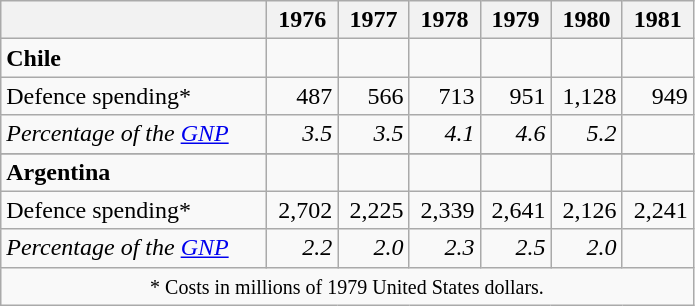<table class="wikitable" align=left>
<tr>
<th width="170"></th>
<th width="40">1976</th>
<th width="40">1977</th>
<th width="40">1978</th>
<th width="40">1979</th>
<th width="40">1980</th>
<th width="40">1981</th>
</tr>
<tr>
<td><strong>Chile</strong></td>
<td></td>
<td></td>
<td></td>
<td></td>
<td></td>
<td></td>
</tr>
<tr align=left|>
<td>Defence spending*</td>
<td align=right>487</td>
<td align=right>566</td>
<td align=right>713</td>
<td align=right>951</td>
<td align=right>1,128</td>
<td align=right>949</td>
</tr>
<tr>
<td><em>Percentage of the <a href='#'>GNP</a></em></td>
<td align=right><em>3.5</em></td>
<td align=right><em>3.5</em></td>
<td align=right><em>4.1</em></td>
<td align=right><em>4.6</em></td>
<td align=right><em>5.2</em></td>
<td></td>
</tr>
<tr>
</tr>
<tr>
<td><strong>Argentina</strong></td>
<td></td>
<td></td>
<td></td>
<td></td>
<td></td>
<td></td>
</tr>
<tr>
<td>Defence spending*</td>
<td align=right>2,702</td>
<td align=right>2,225</td>
<td align=right>2,339</td>
<td align=right>2,641</td>
<td align=right>2,126</td>
<td align=right>2,241</td>
</tr>
<tr>
<td><em>Percentage of the <a href='#'>GNP</a></em></td>
<td align=right><em>2.2</em></td>
<td align=right><em>2.0</em></td>
<td align=right><em>2.3</em></td>
<td align=right><em>2.5</em></td>
<td align=right><em>2.0</em></td>
<td></td>
</tr>
<tr>
<td colspan="7" style="text-align: center;"><small>* Costs in millions of 1979 United States dollars.</small></td>
</tr>
</table>
